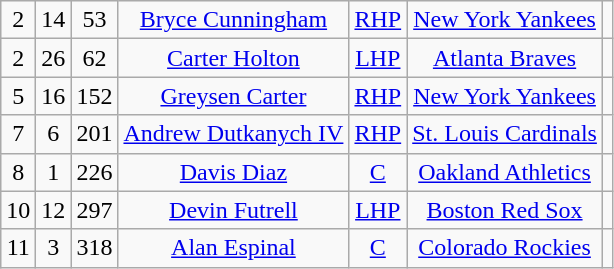<table class="wikitable">
<tr align="center">
<td>2</td>
<td>14</td>
<td>53</td>
<td><a href='#'>Bryce Cunningham</a></td>
<td><a href='#'>RHP</a></td>
<td><a href='#'>New York Yankees</a></td>
<td></td>
</tr>
<tr align="center">
<td>2</td>
<td>26</td>
<td>62</td>
<td><a href='#'>Carter Holton</a></td>
<td><a href='#'>LHP</a></td>
<td><a href='#'>Atlanta Braves</a></td>
<td></td>
</tr>
<tr align="center">
<td>5</td>
<td>16</td>
<td>152</td>
<td><a href='#'>Greysen Carter</a></td>
<td><a href='#'>RHP</a></td>
<td><a href='#'>New York Yankees</a></td>
<td></td>
</tr>
<tr align="center">
<td>7</td>
<td>6</td>
<td>201</td>
<td><a href='#'>Andrew Dutkanych IV</a></td>
<td><a href='#'>RHP</a></td>
<td><a href='#'>St. Louis Cardinals</a></td>
<td></td>
</tr>
<tr align="center">
<td>8</td>
<td>1</td>
<td>226</td>
<td><a href='#'>Davis Diaz</a></td>
<td><a href='#'>C</a></td>
<td><a href='#'>Oakland Athletics</a></td>
<td></td>
</tr>
<tr align="center">
<td>10</td>
<td>12</td>
<td>297</td>
<td><a href='#'>Devin Futrell</a></td>
<td><a href='#'>LHP</a></td>
<td><a href='#'>Boston Red Sox</a></td>
<td></td>
</tr>
<tr align="center">
<td>11</td>
<td>3</td>
<td>318</td>
<td><a href='#'>Alan Espinal</a></td>
<td><a href='#'>C</a></td>
<td><a href='#'>Colorado Rockies</a></td>
<td></td>
</tr>
</table>
